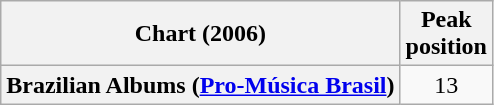<table class="wikitable plainrowheaders">
<tr>
<th scope="col">Chart (2006)</th>
<th scope="col">Peak<br> position</th>
</tr>
<tr>
<th scope="row">Brazilian Albums (<a href='#'>Pro-Música Brasil</a>)</th>
<td align="center">13</td>
</tr>
</table>
